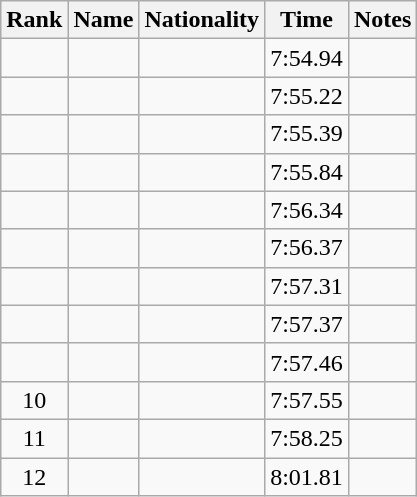<table class="wikitable sortable" style="text-align:center">
<tr>
<th>Rank</th>
<th>Name</th>
<th>Nationality</th>
<th>Time</th>
<th>Notes</th>
</tr>
<tr>
<td></td>
<td align=left></td>
<td align=left></td>
<td>7:54.94</td>
<td></td>
</tr>
<tr>
<td></td>
<td align=left></td>
<td align=left></td>
<td>7:55.22</td>
<td></td>
</tr>
<tr>
<td></td>
<td align=left></td>
<td align=left></td>
<td>7:55.39</td>
<td></td>
</tr>
<tr>
<td></td>
<td align=left></td>
<td align=left></td>
<td>7:55.84</td>
<td></td>
</tr>
<tr>
<td></td>
<td align=left></td>
<td align=left></td>
<td>7:56.34</td>
<td></td>
</tr>
<tr>
<td></td>
<td align=left></td>
<td align=left></td>
<td>7:56.37</td>
<td></td>
</tr>
<tr>
<td></td>
<td align=left></td>
<td align=left></td>
<td>7:57.31</td>
<td></td>
</tr>
<tr>
<td></td>
<td align=left></td>
<td align=left></td>
<td>7:57.37</td>
<td></td>
</tr>
<tr>
<td></td>
<td align=left></td>
<td align=left></td>
<td>7:57.46</td>
<td></td>
</tr>
<tr>
<td>10</td>
<td align=left></td>
<td align=left></td>
<td>7:57.55</td>
<td></td>
</tr>
<tr>
<td>11</td>
<td align=left></td>
<td align=left></td>
<td>7:58.25</td>
<td></td>
</tr>
<tr>
<td>12</td>
<td align=left></td>
<td align=left></td>
<td>8:01.81</td>
<td></td>
</tr>
</table>
